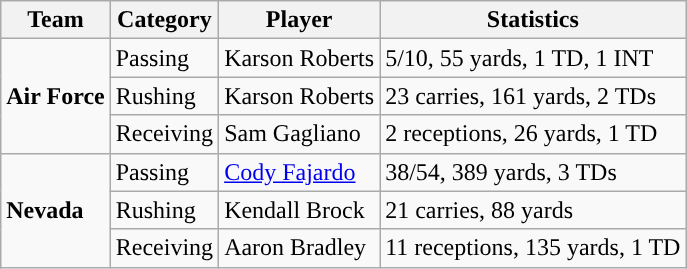<table class="wikitable" style="float: left;">
<tr>
<th>Team</th>
<th>Category</th>
<th>Player</th>
<th>Statistics</th>
</tr>
<tr>
<td rowspan=3><strong>Air Force</strong></td>
<td>Passing</td>
<td>Karson Roberts</td>
<td>5/10, 55 yards, 1 TD, 1 INT</td>
</tr>
<tr>
<td>Rushing</td>
<td>Karson Roberts</td>
<td>23 carries, 161 yards, 2 TDs</td>
</tr>
<tr>
<td>Receiving</td>
<td>Sam Gagliano</td>
<td>2 receptions, 26 yards, 1 TD</td>
</tr>
<tr>
<td rowspan=3><strong>Nevada</strong></td>
<td>Passing</td>
<td><a href='#'>Cody Fajardo</a></td>
<td>38/54, 389 yards, 3 TDs</td>
</tr>
<tr>
<td>Rushing</td>
<td>Kendall Brock</td>
<td>21 carries, 88 yards</td>
</tr>
<tr>
<td>Receiving</td>
<td>Aaron Bradley</td>
<td>11 receptions, 135 yards, 1 TD</td>
</tr>
</table>
